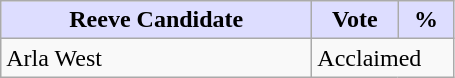<table class="wikitable">
<tr>
<th style="background:#ddf; width:200px;">Reeve Candidate</th>
<th style="background:#ddf; width:50px;">Vote</th>
<th style="background:#ddf; width:30px;">%</th>
</tr>
<tr>
<td>Arla West</td>
<td colspan="2">Acclaimed</td>
</tr>
</table>
